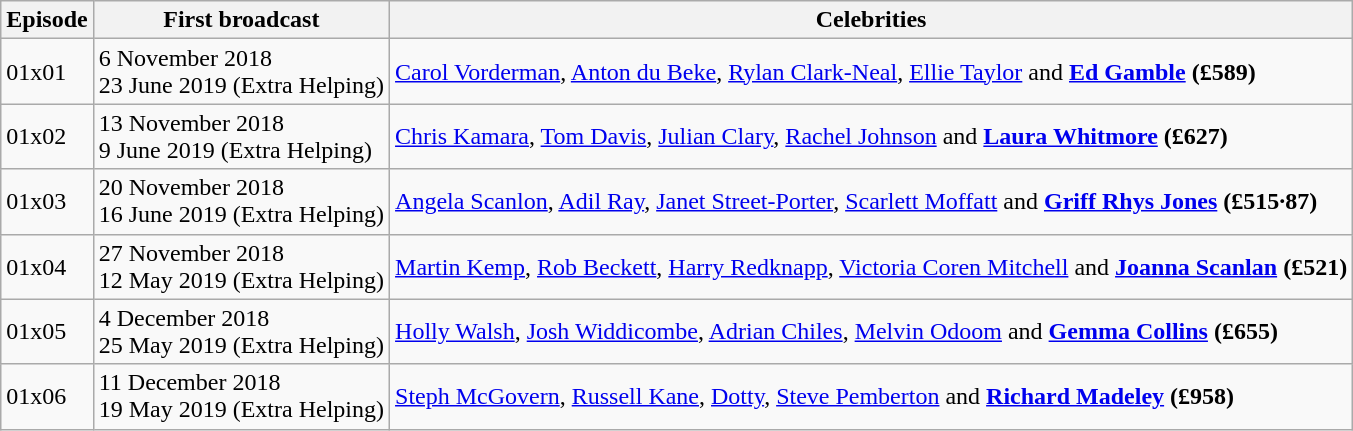<table class="wikitable">
<tr>
<th>Episode</th>
<th>First broadcast</th>
<th>Celebrities</th>
</tr>
<tr>
<td>01x01</td>
<td>6 November 2018<br>23 June 2019 (Extra Helping)</td>
<td><a href='#'>Carol Vorderman</a>, <a href='#'>Anton du Beke</a>, <a href='#'>Rylan Clark-Neal</a>, <a href='#'>Ellie Taylor</a> and <strong><a href='#'>Ed Gamble</a> (£589)</strong></td>
</tr>
<tr>
<td>01x02</td>
<td>13 November 2018<br>9 June 2019 (Extra Helping)</td>
<td><a href='#'>Chris Kamara</a>, <a href='#'>Tom Davis</a>, <a href='#'>Julian Clary</a>, <a href='#'>Rachel Johnson</a> and <strong><a href='#'>Laura Whitmore</a> (£627)</strong></td>
</tr>
<tr>
<td>01x03</td>
<td>20 November 2018<br>16 June 2019 (Extra Helping)</td>
<td><a href='#'>Angela Scanlon</a>, <a href='#'>Adil Ray</a>, <a href='#'>Janet Street-Porter</a>, <a href='#'>Scarlett Moffatt</a> and <strong><a href='#'>Griff Rhys Jones</a> (£515·87)</strong></td>
</tr>
<tr>
<td>01x04</td>
<td>27 November 2018<br>12 May 2019 (Extra Helping)</td>
<td><a href='#'>Martin Kemp</a>, <a href='#'>Rob Beckett</a>, <a href='#'>Harry Redknapp</a>, <a href='#'>Victoria Coren Mitchell</a> and <strong><a href='#'>Joanna Scanlan</a> (£521)</strong></td>
</tr>
<tr>
<td>01x05</td>
<td>4 December 2018<br>25 May 2019 (Extra Helping)</td>
<td><a href='#'>Holly Walsh</a>, <a href='#'>Josh Widdicombe</a>, <a href='#'>Adrian Chiles</a>, <a href='#'>Melvin Odoom</a> and <strong><a href='#'>Gemma Collins</a> (£655)</strong></td>
</tr>
<tr>
<td>01x06</td>
<td>11 December 2018<br>19 May 2019 (Extra Helping)</td>
<td><a href='#'>Steph McGovern</a>, <a href='#'>Russell Kane</a>, <a href='#'>Dotty</a>, <a href='#'>Steve Pemberton</a> and <strong><a href='#'>Richard Madeley</a> (£958)</strong></td>
</tr>
</table>
